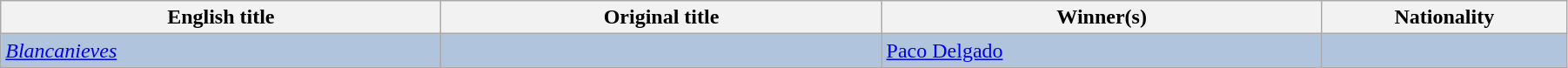<table class="wikitable" style="width:95%;" cellpadding="5">
<tr>
<th style="width:18%;">English title</th>
<th style="width:18%;">Original title</th>
<th style="width:18%;">Winner(s)</th>
<th style="width:10%;">Nationality</th>
</tr>
<tr style="background:#B0C4DE;">
<td><em><a href='#'>Blancanieves</a></em></td>
<td></td>
<td><a href='#'>Paco Delgado</a></td>
<td></td>
</tr>
</table>
